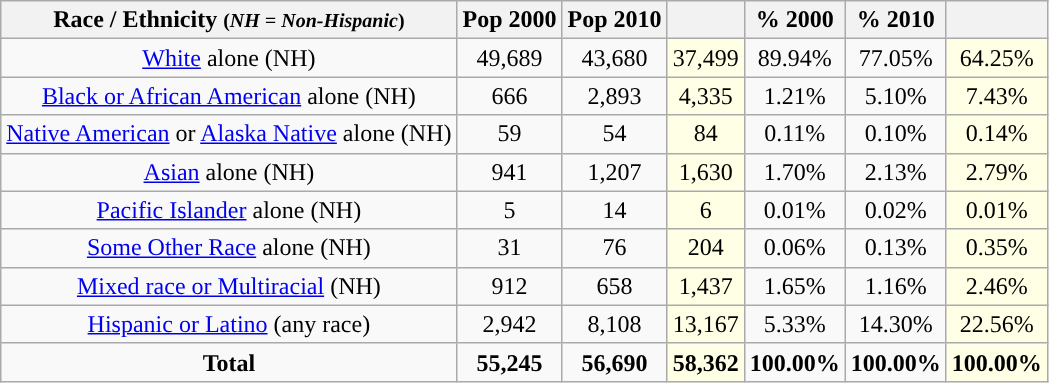<table class="wikitable" style="text-align:center;">
<tr>
<th>Race / Ethnicity <small>(<em>NH = Non-Hispanic</em>)</small></th>
<th>Pop 2000</th>
<th>Pop 2010</th>
<th></th>
<th>% 2000</th>
<th>% 2010</th>
<th></th>
</tr>
<tr>
<td><a href='#'>White</a> alone (NH)</td>
<td>49,689</td>
<td>43,680</td>
<td style='background: #ffffe6;'>37,499</td>
<td>89.94%</td>
<td>77.05%</td>
<td style='background: #ffffe6;'>64.25%</td>
</tr>
<tr>
<td><a href='#'>Black or African American</a> alone (NH)</td>
<td>666</td>
<td>2,893</td>
<td style='background: #ffffe6;'>4,335</td>
<td>1.21%</td>
<td>5.10%</td>
<td style='background: #ffffe6;'>7.43%</td>
</tr>
<tr>
<td><a href='#'>Native American</a> or <a href='#'>Alaska Native</a> alone (NH)</td>
<td>59</td>
<td>54</td>
<td style='background: #ffffe6;'>84</td>
<td>0.11%</td>
<td>0.10%</td>
<td style='background: #ffffe6;'>0.14%</td>
</tr>
<tr>
<td><a href='#'>Asian</a> alone (NH)</td>
<td>941</td>
<td>1,207</td>
<td style='background: #ffffe6;'>1,630</td>
<td>1.70%</td>
<td>2.13%</td>
<td style='background: #ffffe6;'>2.79%</td>
</tr>
<tr>
<td><a href='#'>Pacific Islander</a> alone (NH)</td>
<td>5</td>
<td>14</td>
<td style='background: #ffffe6;'>6</td>
<td>0.01%</td>
<td>0.02%</td>
<td style='background: #ffffe6;'>0.01%</td>
</tr>
<tr>
<td><a href='#'>Some Other Race</a> alone (NH)</td>
<td>31</td>
<td>76</td>
<td style='background: #ffffe6;'>204</td>
<td>0.06%</td>
<td>0.13%</td>
<td style='background: #ffffe6;'>0.35%</td>
</tr>
<tr>
<td><a href='#'>Mixed race or Multiracial</a> (NH)</td>
<td>912</td>
<td>658</td>
<td style='background: #ffffe6;'>1,437</td>
<td>1.65%</td>
<td>1.16%</td>
<td style='background: #ffffe6;'>2.46%</td>
</tr>
<tr>
<td><a href='#'>Hispanic or Latino</a> (any race)</td>
<td>2,942</td>
<td>8,108</td>
<td style='background: #ffffe6;'>13,167</td>
<td>5.33%</td>
<td>14.30%</td>
<td style='background: #ffffe6;'>22.56%</td>
</tr>
<tr>
<td><strong>Total</strong></td>
<td><strong>55,245</strong></td>
<td><strong>56,690</strong></td>
<td style='background: #ffffe6;'><strong>58,362</strong></td>
<td><strong>100.00%</strong></td>
<td><strong>100.00%</strong></td>
<td style='background: #ffffe6;'><strong>100.00%</strong></td>
</tr>
</table>
